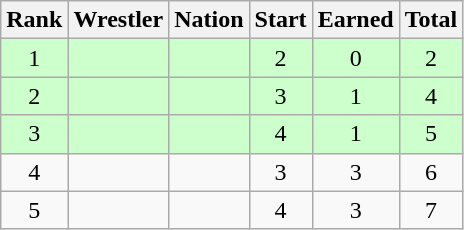<table class="wikitable sortable" style="text-align:center;">
<tr>
<th>Rank</th>
<th>Wrestler</th>
<th>Nation</th>
<th>Start</th>
<th>Earned</th>
<th>Total</th>
</tr>
<tr style="background:#cfc;">
<td>1</td>
<td align=left></td>
<td align=left></td>
<td>2</td>
<td>0</td>
<td>2</td>
</tr>
<tr style="background:#cfc;">
<td>2</td>
<td align=left></td>
<td align=left></td>
<td>3</td>
<td>1</td>
<td>4</td>
</tr>
<tr style="background:#cfc;">
<td>3</td>
<td align=left></td>
<td align=left></td>
<td>4</td>
<td>1</td>
<td>5</td>
</tr>
<tr>
<td>4</td>
<td align=left></td>
<td align=left></td>
<td>3</td>
<td>3</td>
<td>6</td>
</tr>
<tr>
<td>5</td>
<td align=left></td>
<td align=left></td>
<td>4</td>
<td>3</td>
<td>7</td>
</tr>
</table>
